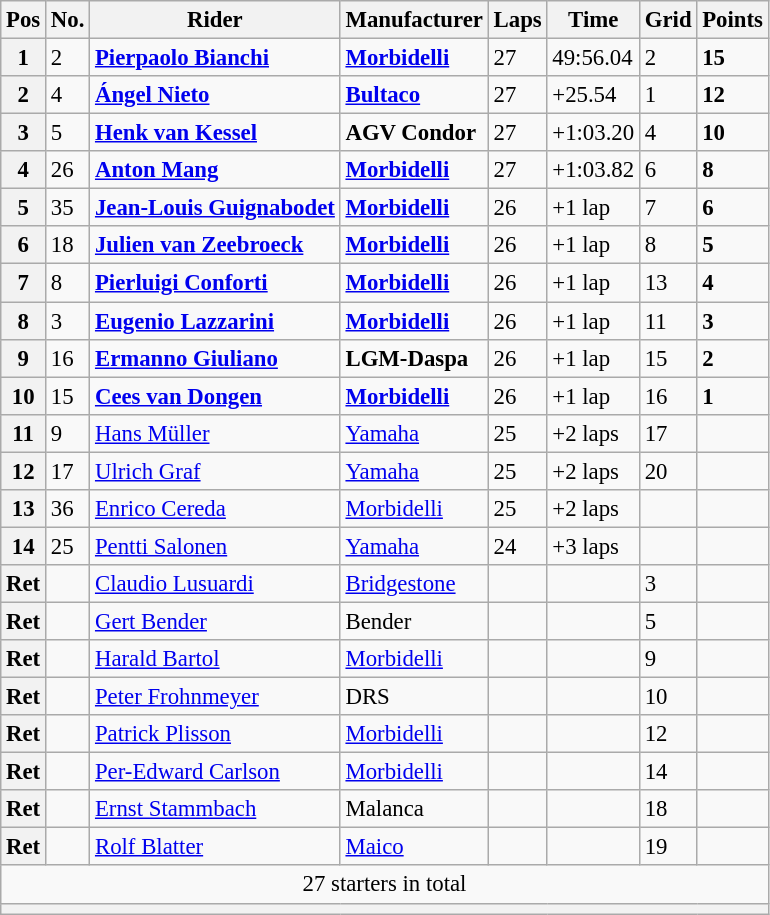<table class="wikitable" style="font-size: 95%;">
<tr>
<th>Pos</th>
<th>No.</th>
<th>Rider</th>
<th>Manufacturer</th>
<th>Laps</th>
<th>Time</th>
<th>Grid</th>
<th>Points</th>
</tr>
<tr>
<th>1</th>
<td>2</td>
<td> <strong><a href='#'>Pierpaolo Bianchi</a></strong></td>
<td><strong><a href='#'>Morbidelli</a></strong></td>
<td>27</td>
<td>49:56.04</td>
<td>2</td>
<td><strong>15</strong></td>
</tr>
<tr>
<th>2</th>
<td>4</td>
<td> <strong><a href='#'>Ángel Nieto</a></strong></td>
<td><strong><a href='#'>Bultaco</a></strong></td>
<td>27</td>
<td>+25.54</td>
<td>1</td>
<td><strong>12</strong></td>
</tr>
<tr>
<th>3</th>
<td>5</td>
<td> <strong><a href='#'>Henk van Kessel</a></strong></td>
<td><strong>AGV Condor</strong></td>
<td>27</td>
<td>+1:03.20</td>
<td>4</td>
<td><strong>10</strong></td>
</tr>
<tr>
<th>4</th>
<td>26</td>
<td> <strong><a href='#'>Anton Mang</a></strong></td>
<td><strong><a href='#'>Morbidelli</a></strong></td>
<td>27</td>
<td>+1:03.82</td>
<td>6</td>
<td><strong>8</strong></td>
</tr>
<tr>
<th>5</th>
<td>35</td>
<td> <strong><a href='#'>Jean-Louis Guignabodet</a></strong></td>
<td><strong><a href='#'>Morbidelli</a></strong></td>
<td>26</td>
<td>+1 lap</td>
<td>7</td>
<td><strong>6</strong></td>
</tr>
<tr>
<th>6</th>
<td>18</td>
<td> <strong><a href='#'>Julien van Zeebroeck</a></strong></td>
<td><strong><a href='#'>Morbidelli</a></strong></td>
<td>26</td>
<td>+1 lap</td>
<td>8</td>
<td><strong>5</strong></td>
</tr>
<tr>
<th>7</th>
<td>8</td>
<td> <strong><a href='#'>Pierluigi Conforti</a></strong></td>
<td><strong><a href='#'>Morbidelli</a></strong></td>
<td>26</td>
<td>+1 lap</td>
<td>13</td>
<td><strong>4</strong></td>
</tr>
<tr>
<th>8</th>
<td>3</td>
<td> <strong><a href='#'>Eugenio Lazzarini</a></strong></td>
<td><strong><a href='#'>Morbidelli</a></strong></td>
<td>26</td>
<td>+1 lap</td>
<td>11</td>
<td><strong>3</strong></td>
</tr>
<tr>
<th>9</th>
<td>16</td>
<td> <strong><a href='#'>Ermanno Giuliano</a></strong></td>
<td><strong>LGM-Daspa</strong></td>
<td>26</td>
<td>+1 lap</td>
<td>15</td>
<td><strong>2</strong></td>
</tr>
<tr>
<th>10</th>
<td>15</td>
<td> <strong><a href='#'>Cees van Dongen</a></strong></td>
<td><strong><a href='#'>Morbidelli</a></strong></td>
<td>26</td>
<td>+1 lap</td>
<td>16</td>
<td><strong>1</strong></td>
</tr>
<tr>
<th>11</th>
<td>9</td>
<td> <a href='#'>Hans Müller</a></td>
<td><a href='#'>Yamaha</a></td>
<td>25</td>
<td>+2 laps</td>
<td>17</td>
<td></td>
</tr>
<tr>
<th>12</th>
<td>17</td>
<td> <a href='#'>Ulrich Graf</a></td>
<td><a href='#'>Yamaha</a></td>
<td>25</td>
<td>+2 laps</td>
<td>20</td>
<td></td>
</tr>
<tr>
<th>13</th>
<td>36</td>
<td> <a href='#'>Enrico Cereda</a></td>
<td><a href='#'>Morbidelli</a></td>
<td>25</td>
<td>+2 laps</td>
<td></td>
<td></td>
</tr>
<tr>
<th>14</th>
<td>25</td>
<td> <a href='#'>Pentti Salonen</a></td>
<td><a href='#'>Yamaha</a></td>
<td>24</td>
<td>+3 laps</td>
<td></td>
<td></td>
</tr>
<tr>
<th>Ret</th>
<td></td>
<td> <a href='#'>Claudio Lusuardi</a></td>
<td><a href='#'>Bridgestone</a></td>
<td></td>
<td></td>
<td>3</td>
<td></td>
</tr>
<tr>
<th>Ret</th>
<td></td>
<td> <a href='#'>Gert Bender</a></td>
<td>Bender</td>
<td></td>
<td></td>
<td>5</td>
<td></td>
</tr>
<tr>
<th>Ret</th>
<td></td>
<td> <a href='#'>Harald Bartol</a></td>
<td><a href='#'>Morbidelli</a></td>
<td></td>
<td></td>
<td>9</td>
<td></td>
</tr>
<tr>
<th>Ret</th>
<td></td>
<td> <a href='#'>Peter Frohnmeyer</a></td>
<td>DRS</td>
<td></td>
<td></td>
<td>10</td>
<td></td>
</tr>
<tr>
<th>Ret</th>
<td></td>
<td> <a href='#'>Patrick Plisson</a></td>
<td><a href='#'>Morbidelli</a></td>
<td></td>
<td></td>
<td>12</td>
<td></td>
</tr>
<tr>
<th>Ret</th>
<td></td>
<td> <a href='#'>Per-Edward Carlson</a></td>
<td><a href='#'>Morbidelli</a></td>
<td></td>
<td></td>
<td>14</td>
<td></td>
</tr>
<tr>
<th>Ret</th>
<td></td>
<td> <a href='#'>Ernst Stammbach</a></td>
<td>Malanca</td>
<td></td>
<td></td>
<td>18</td>
<td></td>
</tr>
<tr>
<th>Ret</th>
<td></td>
<td> <a href='#'>Rolf Blatter</a></td>
<td><a href='#'>Maico</a></td>
<td></td>
<td></td>
<td>19</td>
<td></td>
</tr>
<tr>
<td colspan=8 align=center>27 starters in total</td>
</tr>
<tr>
<th colspan=8></th>
</tr>
</table>
